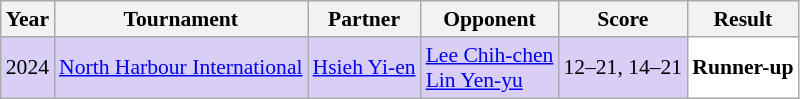<table class="sortable wikitable" style="font-size: 90%;">
<tr>
<th>Year</th>
<th>Tournament</th>
<th>Partner</th>
<th>Opponent</th>
<th>Score</th>
<th>Result</th>
</tr>
<tr style="background:#D8CEF6">
<td align="center">2024</td>
<td align="left"><a href='#'>North Harbour International</a></td>
<td align="left"> <a href='#'>Hsieh Yi-en</a></td>
<td align="left"> <a href='#'>Lee Chih-chen</a><br> <a href='#'>Lin Yen-yu</a></td>
<td align="left">12–21, 14–21</td>
<td style="text-align:left; background:white"> <strong>Runner-up</strong></td>
</tr>
</table>
